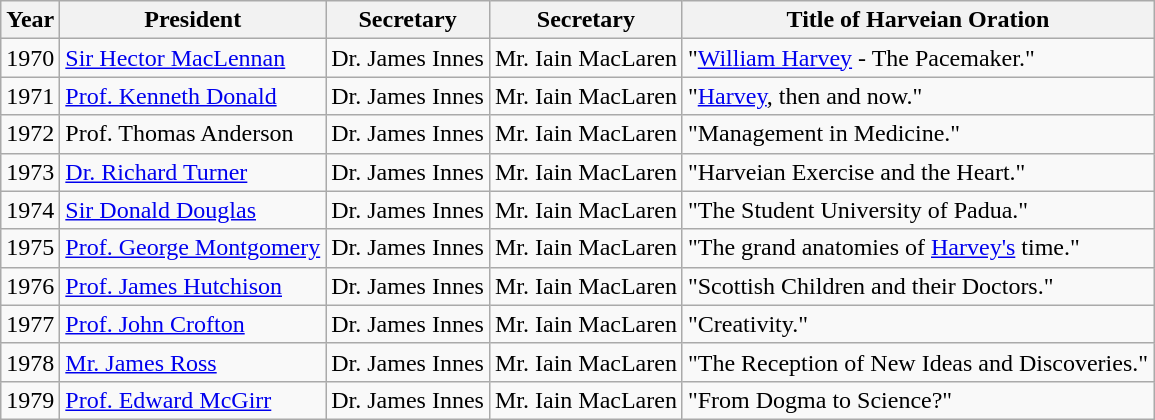<table class="wikitable">
<tr>
<th>Year</th>
<th>President</th>
<th>Secretary</th>
<th>Secretary</th>
<th>Title of Harveian Oration</th>
</tr>
<tr>
<td>1970</td>
<td><a href='#'>Sir Hector MacLennan</a></td>
<td>Dr. James Innes</td>
<td>Mr. Iain MacLaren</td>
<td>"<a href='#'>William Harvey</a> - The Pacemaker."</td>
</tr>
<tr>
<td>1971</td>
<td><a href='#'>Prof. Kenneth Donald</a></td>
<td>Dr. James Innes</td>
<td>Mr. Iain MacLaren</td>
<td>"<a href='#'>Harvey</a>, then and now."</td>
</tr>
<tr>
<td>1972</td>
<td>Prof. Thomas Anderson</td>
<td>Dr. James Innes</td>
<td>Mr. Iain MacLaren</td>
<td>"Management in Medicine."</td>
</tr>
<tr>
<td>1973</td>
<td><a href='#'>Dr. Richard Turner</a></td>
<td>Dr. James Innes</td>
<td>Mr. Iain MacLaren</td>
<td>"Harveian Exercise and the Heart."</td>
</tr>
<tr>
<td>1974</td>
<td><a href='#'>Sir Donald Douglas</a></td>
<td>Dr. James Innes</td>
<td>Mr. Iain MacLaren</td>
<td>"The Student University of Padua."</td>
</tr>
<tr>
<td>1975</td>
<td><a href='#'>Prof. George Montgomery</a></td>
<td>Dr. James Innes</td>
<td>Mr. Iain MacLaren</td>
<td>"The grand anatomies of <a href='#'>Harvey's</a> time."</td>
</tr>
<tr>
<td>1976</td>
<td><a href='#'>Prof. James Hutchison</a></td>
<td>Dr. James Innes</td>
<td>Mr. Iain MacLaren</td>
<td>"Scottish Children and their Doctors."</td>
</tr>
<tr>
<td>1977</td>
<td><a href='#'>Prof. John Crofton</a></td>
<td>Dr. James Innes</td>
<td>Mr. Iain MacLaren</td>
<td>"Creativity."</td>
</tr>
<tr>
<td>1978</td>
<td><a href='#'>Mr. James Ross</a></td>
<td>Dr. James Innes</td>
<td>Mr. Iain MacLaren</td>
<td>"The Reception of New Ideas and Discoveries."</td>
</tr>
<tr>
<td>1979</td>
<td><a href='#'>Prof. Edward McGirr</a></td>
<td>Dr. James Innes</td>
<td>Mr. Iain MacLaren</td>
<td>"From Dogma to Science?"</td>
</tr>
</table>
